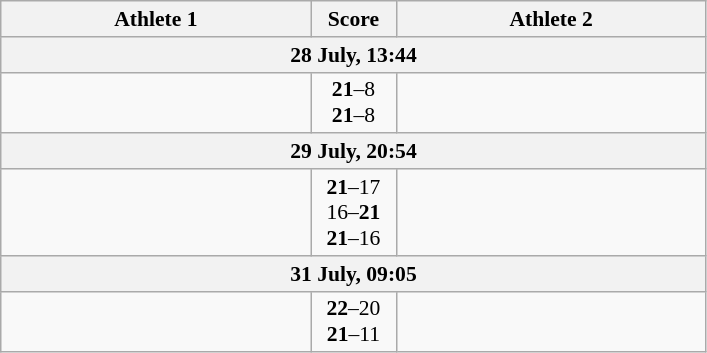<table class="wikitable" style="text-align: center; font-size:90% ">
<tr>
<th align="right" width="200">Athlete 1</th>
<th width="50">Score</th>
<th align="left" width="200">Athlete 2</th>
</tr>
<tr>
<th colspan=3>28 July, 13:44</th>
</tr>
<tr>
<td align=right><strong></strong></td>
<td align=center><strong>21</strong>–8<br><strong>21</strong>–8</td>
<td align=left></td>
</tr>
<tr>
<th colspan=3>29 July, 20:54</th>
</tr>
<tr>
<td align=right><strong></strong></td>
<td align=center><strong>21</strong>–17<br>16–<strong>21</strong><br><strong>21</strong>–16</td>
<td align=left></td>
</tr>
<tr>
<th colspan=3>31 July, 09:05</th>
</tr>
<tr>
<td align=right><strong></strong></td>
<td align=center><strong>22</strong>–20<br><strong>21</strong>–11</td>
<td align=left></td>
</tr>
</table>
